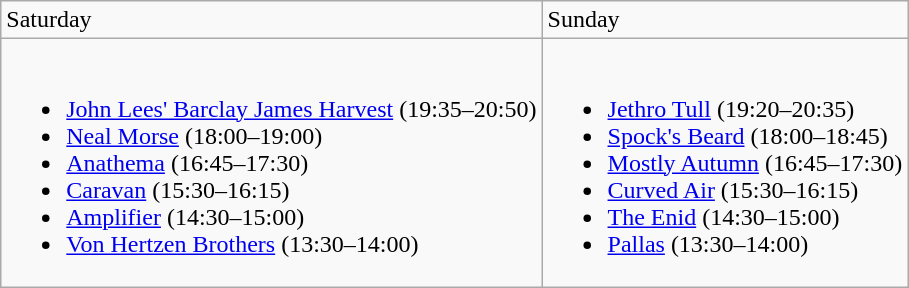<table class="wikitable">
<tr>
<td>Saturday</td>
<td>Sunday</td>
</tr>
<tr>
<td><br><ul><li><a href='#'>John Lees' Barclay James Harvest</a> (19:35–20:50)</li><li><a href='#'>Neal Morse</a> (18:00–19:00)</li><li><a href='#'>Anathema</a> (16:45–17:30)</li><li><a href='#'>Caravan</a> (15:30–16:15)</li><li><a href='#'>Amplifier</a> (14:30–15:00)</li><li><a href='#'>Von Hertzen Brothers</a> (13:30–14:00)</li></ul></td>
<td><br><ul><li><a href='#'>Jethro Tull</a> (19:20–20:35)</li><li><a href='#'>Spock's Beard</a> (18:00–18:45)</li><li><a href='#'>Mostly Autumn</a> (16:45–17:30)</li><li><a href='#'>Curved Air</a> (15:30–16:15)</li><li><a href='#'>The Enid</a> (14:30–15:00)</li><li><a href='#'>Pallas</a> (13:30–14:00)</li></ul></td>
</tr>
</table>
